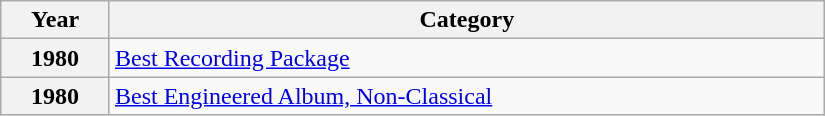<table class="wikitable plainrowheaders" style="width:550px;">
<tr>
<th scope="col">Year</th>
<th scope="col">Category</th>
</tr>
<tr>
<th scope="row">1980</th>
<td><a href='#'>Best Recording Package</a></td>
</tr>
<tr>
<th scope="row">1980</th>
<td><a href='#'>Best Engineered Album, Non-Classical</a></td>
</tr>
</table>
